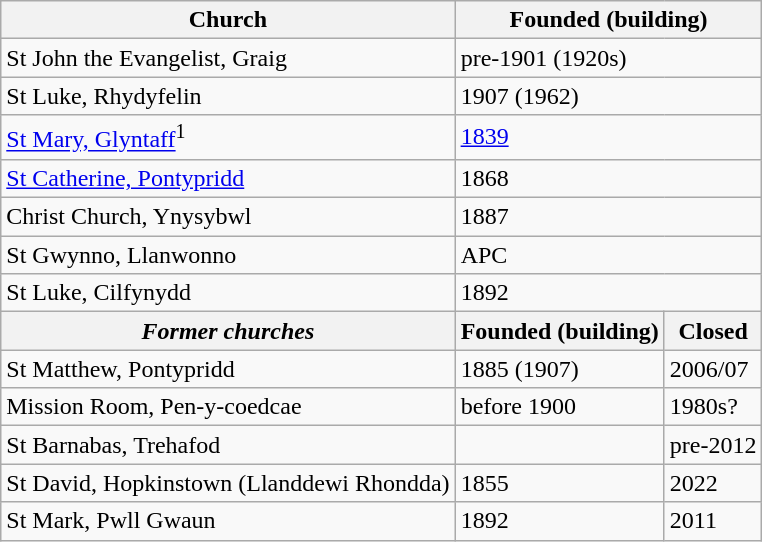<table class="wikitable">
<tr>
<th>Church</th>
<th colspan="2">Founded (building)</th>
</tr>
<tr>
<td>St John the Evangelist, Graig</td>
<td colspan="2">pre-1901 (1920s)</td>
</tr>
<tr>
<td>St Luke, Rhydyfelin</td>
<td colspan="2">1907 (1962)</td>
</tr>
<tr>
<td><a href='#'>St Mary, Glyntaff</a><sup>1</sup></td>
<td colspan="2"><a href='#'>1839</a></td>
</tr>
<tr>
<td><a href='#'>St Catherine, Pontypridd</a></td>
<td colspan="2">1868</td>
</tr>
<tr>
<td>Christ Church, Ynysybwl</td>
<td colspan="2">1887</td>
</tr>
<tr>
<td>St Gwynno, Llanwonno</td>
<td colspan="2">APC</td>
</tr>
<tr>
<td>St Luke, Cilfynydd</td>
<td colspan="2">1892</td>
</tr>
<tr>
<th><em>Former churches</em></th>
<th>Founded (building)</th>
<th>Closed</th>
</tr>
<tr>
<td>St Matthew, Pontypridd</td>
<td>1885 (1907)</td>
<td>2006/07</td>
</tr>
<tr>
<td>Mission Room, Pen-y-coedcae</td>
<td>before 1900</td>
<td>1980s?</td>
</tr>
<tr>
<td>St Barnabas, Trehafod</td>
<td></td>
<td>pre-2012</td>
</tr>
<tr>
<td>St David, Hopkinstown (Llanddewi Rhondda)</td>
<td>1855</td>
<td>2022</td>
</tr>
<tr>
<td>St Mark, Pwll Gwaun</td>
<td>1892</td>
<td>2011</td>
</tr>
</table>
